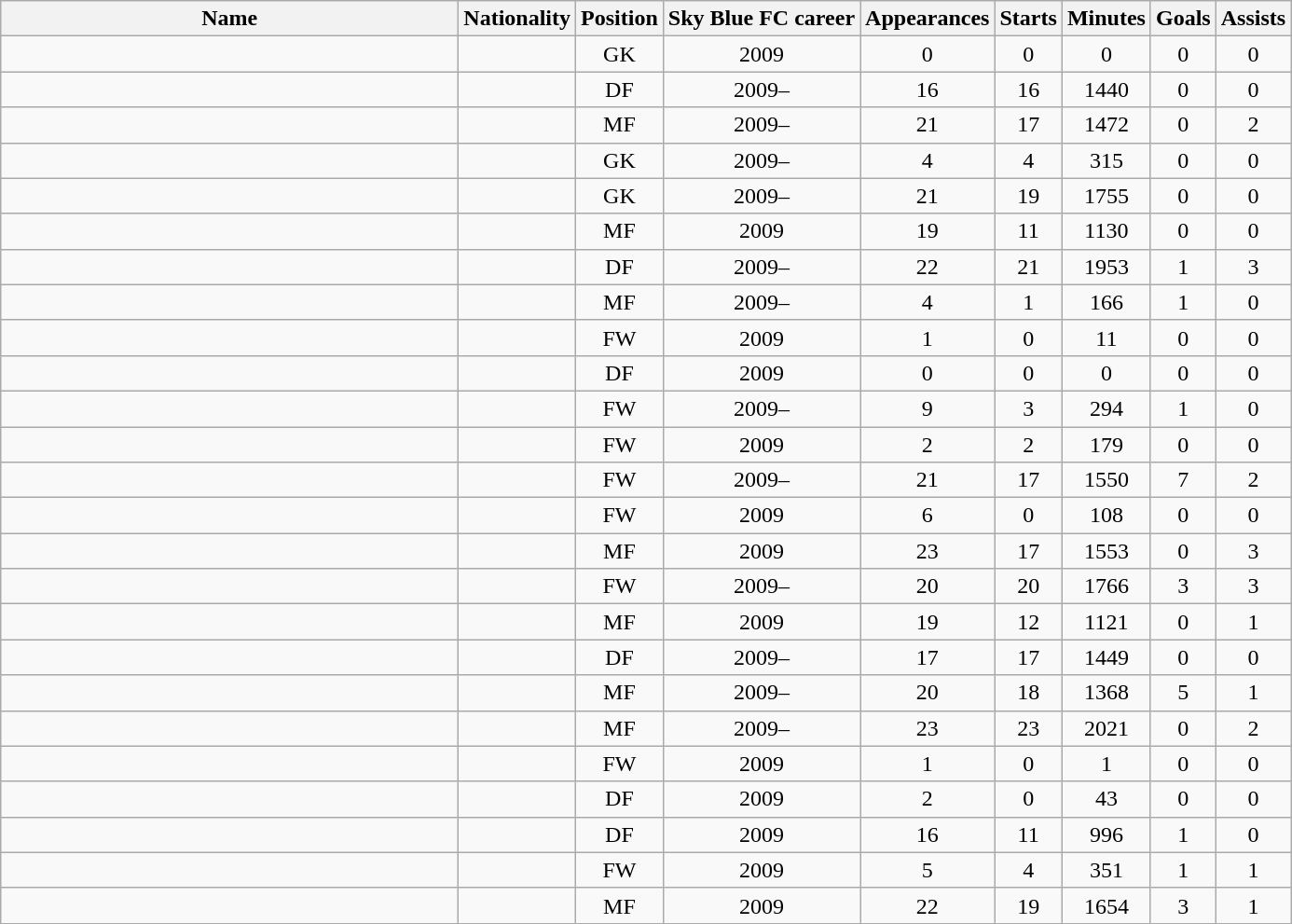<table class="wikitable sortable" style="text-align: center;">
<tr>
<th style="width:20em">Name</th>
<th>Nationality</th>
<th>Position</th>
<th>Sky Blue FC career</th>
<th>Appearances</th>
<th>Starts</th>
<th>Minutes</th>
<th>Goals</th>
<th>Assists</th>
</tr>
<tr>
<td align="left"></td>
<td align="left"></td>
<td>GK</td>
<td>2009</td>
<td>0</td>
<td>0</td>
<td>0</td>
<td>0</td>
<td>0</td>
</tr>
<tr>
<td align="left"></td>
<td align="left"></td>
<td>DF</td>
<td>2009–</td>
<td>16</td>
<td>16</td>
<td>1440</td>
<td>0</td>
<td>0</td>
</tr>
<tr>
<td align="left"></td>
<td align="left"></td>
<td>MF</td>
<td>2009–</td>
<td>21</td>
<td>17</td>
<td>1472</td>
<td>0</td>
<td>2</td>
</tr>
<tr>
<td align="left"></td>
<td align="left"></td>
<td>GK</td>
<td>2009–</td>
<td>4</td>
<td>4</td>
<td>315</td>
<td>0</td>
<td>0</td>
</tr>
<tr>
<td align="left"></td>
<td align="left"></td>
<td>GK</td>
<td>2009–</td>
<td>21</td>
<td>19</td>
<td>1755</td>
<td>0</td>
<td>0</td>
</tr>
<tr>
<td align="left"></td>
<td align="left"></td>
<td>MF</td>
<td>2009</td>
<td>19</td>
<td>11</td>
<td>1130</td>
<td>0</td>
<td>0</td>
</tr>
<tr>
<td align="left"></td>
<td align="left"></td>
<td>DF</td>
<td>2009–</td>
<td>22</td>
<td>21</td>
<td>1953</td>
<td>1</td>
<td>3</td>
</tr>
<tr>
<td align="left"></td>
<td align="left"></td>
<td>MF</td>
<td>2009–</td>
<td>4</td>
<td>1</td>
<td>166</td>
<td>1</td>
<td>0</td>
</tr>
<tr>
<td align="left"></td>
<td align="left"></td>
<td>FW</td>
<td>2009</td>
<td>1</td>
<td>0</td>
<td>11</td>
<td>0</td>
<td>0</td>
</tr>
<tr>
<td align="left"></td>
<td align="left"></td>
<td>DF</td>
<td>2009</td>
<td>0</td>
<td>0</td>
<td>0</td>
<td>0</td>
<td>0</td>
</tr>
<tr>
<td align="left"></td>
<td align="left"></td>
<td>FW</td>
<td>2009–</td>
<td>9</td>
<td>3</td>
<td>294</td>
<td>1</td>
<td>0</td>
</tr>
<tr>
<td align="left"></td>
<td align="left"></td>
<td>FW</td>
<td>2009</td>
<td>2</td>
<td>2</td>
<td>179</td>
<td>0</td>
<td>0</td>
</tr>
<tr>
<td align="left"></td>
<td align="left"></td>
<td>FW</td>
<td>2009–</td>
<td>21</td>
<td>17</td>
<td>1550</td>
<td>7</td>
<td>2</td>
</tr>
<tr>
<td align="left"></td>
<td align="left"></td>
<td>FW</td>
<td>2009</td>
<td>6</td>
<td>0</td>
<td>108</td>
<td>0</td>
<td>0</td>
</tr>
<tr>
<td align="left"></td>
<td align="left"></td>
<td>MF</td>
<td>2009</td>
<td>23</td>
<td>17</td>
<td>1553</td>
<td>0</td>
<td>3</td>
</tr>
<tr>
<td align="left"></td>
<td align="left"></td>
<td>FW</td>
<td>2009–</td>
<td>20</td>
<td>20</td>
<td>1766</td>
<td>3</td>
<td>3</td>
</tr>
<tr>
<td align="left"></td>
<td align="left"></td>
<td>MF</td>
<td>2009</td>
<td>19</td>
<td>12</td>
<td>1121</td>
<td>0</td>
<td>1</td>
</tr>
<tr>
<td align="left"></td>
<td align="left"></td>
<td>DF</td>
<td>2009–</td>
<td>17</td>
<td>17</td>
<td>1449</td>
<td>0</td>
<td>0</td>
</tr>
<tr>
<td align="left"></td>
<td align="left"></td>
<td>MF</td>
<td>2009–</td>
<td>20</td>
<td>18</td>
<td>1368</td>
<td>5</td>
<td>1</td>
</tr>
<tr>
<td align="left"></td>
<td align="left"></td>
<td>MF</td>
<td>2009–</td>
<td>23</td>
<td>23</td>
<td>2021</td>
<td>0</td>
<td>2</td>
</tr>
<tr>
<td align="left"></td>
<td align="left"></td>
<td>FW</td>
<td>2009</td>
<td>1</td>
<td>0</td>
<td>1</td>
<td>0</td>
<td>0</td>
</tr>
<tr>
<td align="left"></td>
<td align="left"></td>
<td>DF</td>
<td>2009</td>
<td>2</td>
<td>0</td>
<td>43</td>
<td>0</td>
<td>0</td>
</tr>
<tr>
<td align="left"></td>
<td align="left"></td>
<td>DF</td>
<td>2009</td>
<td>16</td>
<td>11</td>
<td>996</td>
<td>1</td>
<td>0</td>
</tr>
<tr>
<td align="left"></td>
<td align="left"></td>
<td>FW</td>
<td>2009</td>
<td>5</td>
<td>4</td>
<td>351</td>
<td>1</td>
<td>1</td>
</tr>
<tr>
<td align="left"></td>
<td align="left"></td>
<td>MF</td>
<td>2009</td>
<td>22</td>
<td>19</td>
<td>1654</td>
<td>3</td>
<td>1</td>
</tr>
</table>
